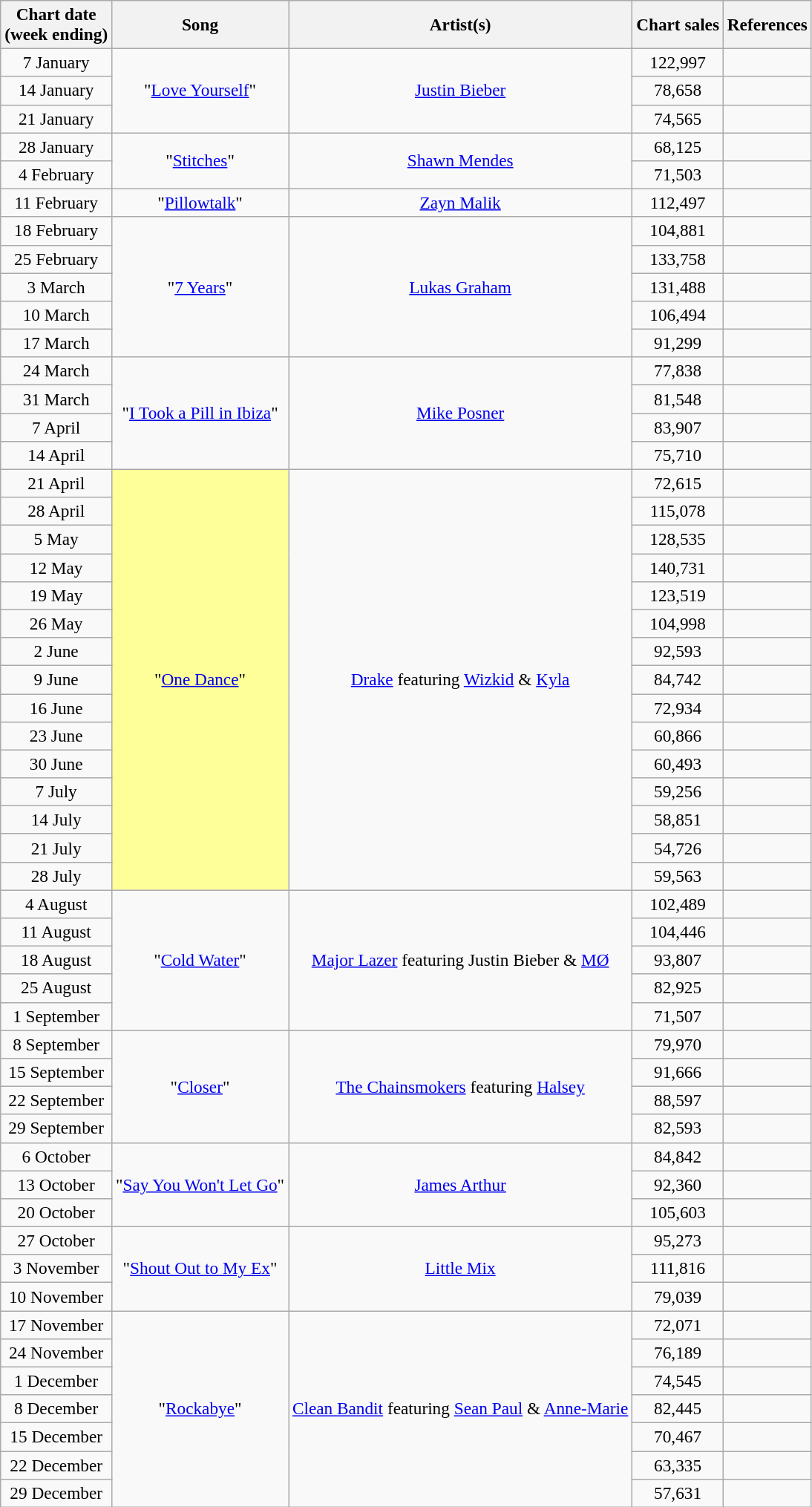<table class="wikitable" style="font-size:97%; text-align:center;">
<tr>
<th>Chart date<br>(week ending)</th>
<th>Song</th>
<th>Artist(s)</th>
<th>Chart sales</th>
<th>References</th>
</tr>
<tr>
<td>7 January</td>
<td rowspan="3">"<a href='#'>Love Yourself</a>"</td>
<td rowspan="3"><a href='#'>Justin Bieber</a></td>
<td>122,997</td>
<td></td>
</tr>
<tr>
<td>14 January</td>
<td>78,658</td>
<td></td>
</tr>
<tr>
<td>21 January</td>
<td>74,565</td>
<td></td>
</tr>
<tr>
<td>28 January</td>
<td rowspan="2">"<a href='#'>Stitches</a>"</td>
<td rowspan="2"><a href='#'>Shawn Mendes</a></td>
<td>68,125</td>
<td></td>
</tr>
<tr>
<td>4 February</td>
<td>71,503</td>
<td></td>
</tr>
<tr>
<td>11 February</td>
<td>"<a href='#'>Pillowtalk</a>"</td>
<td><a href='#'>Zayn Malik</a></td>
<td>112,497</td>
<td></td>
</tr>
<tr>
<td>18 February</td>
<td rowspan="5">"<a href='#'>7 Years</a>"</td>
<td rowspan="5"><a href='#'>Lukas Graham</a></td>
<td>104,881</td>
<td></td>
</tr>
<tr>
<td>25 February</td>
<td>133,758</td>
<td></td>
</tr>
<tr>
<td>3 March</td>
<td>131,488</td>
<td></td>
</tr>
<tr>
<td>10 March</td>
<td>106,494</td>
<td></td>
</tr>
<tr>
<td>17 March</td>
<td>91,299</td>
<td></td>
</tr>
<tr>
<td>24 March</td>
<td rowspan="4">"<a href='#'>I Took a Pill in Ibiza</a>"</td>
<td rowspan="4"><a href='#'>Mike Posner</a></td>
<td>77,838</td>
<td></td>
</tr>
<tr>
<td>31 March</td>
<td>81,548</td>
<td></td>
</tr>
<tr>
<td>7 April</td>
<td>83,907</td>
<td></td>
</tr>
<tr>
<td>14 April</td>
<td>75,710</td>
<td></td>
</tr>
<tr>
<td>21 April</td>
<td bgcolor=#FFFF99 rowspan="15">"<a href='#'>One Dance</a>" </td>
<td rowspan="15"><a href='#'>Drake</a> featuring <a href='#'>Wizkid</a> & <a href='#'>Kyla</a></td>
<td>72,615</td>
<td></td>
</tr>
<tr>
<td>28 April</td>
<td>115,078</td>
<td></td>
</tr>
<tr>
<td>5 May</td>
<td>128,535</td>
<td></td>
</tr>
<tr>
<td>12 May</td>
<td>140,731</td>
<td></td>
</tr>
<tr>
<td>19 May</td>
<td>123,519</td>
<td></td>
</tr>
<tr>
<td>26 May</td>
<td>104,998</td>
<td></td>
</tr>
<tr>
<td>2 June</td>
<td>92,593</td>
<td></td>
</tr>
<tr>
<td>9 June</td>
<td>84,742</td>
<td></td>
</tr>
<tr>
<td>16 June</td>
<td>72,934</td>
<td></td>
</tr>
<tr>
<td>23 June</td>
<td>60,866</td>
<td></td>
</tr>
<tr>
<td>30 June</td>
<td>60,493</td>
<td></td>
</tr>
<tr>
<td>7 July</td>
<td>59,256</td>
<td></td>
</tr>
<tr>
<td>14 July</td>
<td>58,851</td>
<td></td>
</tr>
<tr>
<td>21 July</td>
<td>54,726</td>
<td></td>
</tr>
<tr>
<td>28 July</td>
<td>59,563</td>
<td></td>
</tr>
<tr>
<td>4 August</td>
<td rowspan="5">"<a href='#'>Cold Water</a>"</td>
<td rowspan="5"><a href='#'>Major Lazer</a> featuring Justin Bieber & <a href='#'>MØ</a></td>
<td>102,489</td>
<td></td>
</tr>
<tr>
<td>11 August</td>
<td>104,446</td>
<td></td>
</tr>
<tr>
<td>18 August</td>
<td>93,807</td>
<td></td>
</tr>
<tr>
<td>25 August</td>
<td>82,925</td>
<td></td>
</tr>
<tr>
<td>1 September</td>
<td>71,507</td>
<td></td>
</tr>
<tr>
<td>8 September</td>
<td rowspan="4">"<a href='#'>Closer</a>"</td>
<td rowspan="4"><a href='#'>The Chainsmokers</a> featuring <a href='#'>Halsey</a></td>
<td>79,970</td>
<td></td>
</tr>
<tr>
<td>15 September</td>
<td>91,666</td>
<td></td>
</tr>
<tr>
<td>22 September</td>
<td>88,597</td>
<td></td>
</tr>
<tr>
<td>29 September</td>
<td>82,593</td>
<td></td>
</tr>
<tr>
<td>6 October</td>
<td rowspan="3">"<a href='#'>Say You Won't Let Go</a>"</td>
<td rowspan="3"><a href='#'>James Arthur</a></td>
<td>84,842</td>
<td></td>
</tr>
<tr>
<td>13 October</td>
<td>92,360</td>
<td></td>
</tr>
<tr>
<td>20 October</td>
<td>105,603</td>
<td></td>
</tr>
<tr>
<td>27 October</td>
<td rowspan="3">"<a href='#'>Shout Out to My Ex</a>"</td>
<td rowspan="3"><a href='#'>Little Mix</a></td>
<td>95,273</td>
<td></td>
</tr>
<tr>
<td>3 November</td>
<td>111,816</td>
<td></td>
</tr>
<tr>
<td>10 November</td>
<td>79,039</td>
<td></td>
</tr>
<tr>
<td>17 November</td>
<td rowspan="7">"<a href='#'>Rockabye</a>"</td>
<td rowspan="7"><a href='#'>Clean Bandit</a> featuring <a href='#'>Sean Paul</a> & <a href='#'>Anne-Marie</a></td>
<td>72,071</td>
<td></td>
</tr>
<tr>
<td>24 November</td>
<td>76,189</td>
<td></td>
</tr>
<tr>
<td>1 December</td>
<td>74,545</td>
<td></td>
</tr>
<tr>
<td>8 December</td>
<td>82,445</td>
<td></td>
</tr>
<tr>
<td>15 December</td>
<td>70,467</td>
<td></td>
</tr>
<tr>
<td>22 December</td>
<td>63,335</td>
<td></td>
</tr>
<tr>
<td>29 December</td>
<td>57,631</td>
<td></td>
</tr>
</table>
